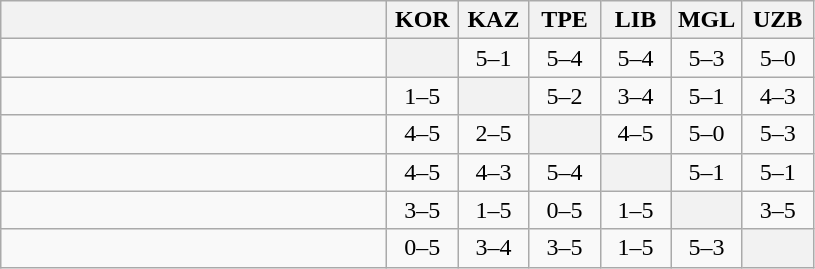<table class="wikitable" style="text-align:center">
<tr>
<th width="250"> </th>
<th width="40">KOR</th>
<th width="40">KAZ</th>
<th width="40">TPE</th>
<th width="40">LIB</th>
<th width="40">MGL</th>
<th width="40">UZB</th>
</tr>
<tr>
<td align=left></td>
<th></th>
<td>5–1</td>
<td>5–4</td>
<td>5–4</td>
<td>5–3</td>
<td>5–0</td>
</tr>
<tr>
<td align=left></td>
<td>1–5</td>
<th></th>
<td>5–2</td>
<td>3–4</td>
<td>5–1</td>
<td>4–3</td>
</tr>
<tr>
<td align=left></td>
<td>4–5</td>
<td>2–5</td>
<th></th>
<td>4–5</td>
<td>5–0</td>
<td>5–3</td>
</tr>
<tr>
<td align=left></td>
<td>4–5</td>
<td>4–3</td>
<td>5–4</td>
<th></th>
<td>5–1</td>
<td>5–1</td>
</tr>
<tr>
<td align=left></td>
<td>3–5</td>
<td>1–5</td>
<td>0–5</td>
<td>1–5</td>
<th></th>
<td>3–5</td>
</tr>
<tr>
<td align=left></td>
<td>0–5</td>
<td>3–4</td>
<td>3–5</td>
<td>1–5</td>
<td>5–3</td>
<th></th>
</tr>
</table>
